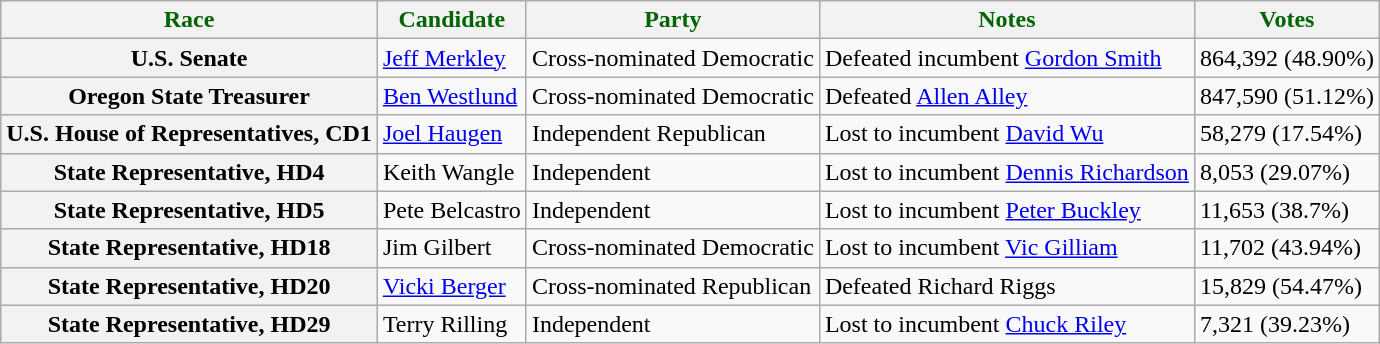<table class="wikitable plainrowheaders">
<tr style="color:darkgreen">
<th scope="col">Race</th>
<th scope="col">Candidate</th>
<th scope="col">Party</th>
<th scope="col">Notes</th>
<th scope="col">Votes</th>
</tr>
<tr>
<th scope="row">U.S. Senate</th>
<td><a href='#'>Jeff Merkley</a></td>
<td>Cross-nominated Democratic</td>
<td>Defeated incumbent <a href='#'>Gordon Smith</a></td>
<td>864,392 (48.90%)</td>
</tr>
<tr>
<th scope="row">Oregon State Treasurer</th>
<td><a href='#'>Ben Westlund</a></td>
<td>Cross-nominated Democratic</td>
<td>Defeated <a href='#'>Allen Alley</a></td>
<td>847,590 (51.12%)</td>
</tr>
<tr>
<th scope="row">U.S. House of Representatives, CD1</th>
<td><a href='#'>Joel Haugen</a></td>
<td>Independent Republican</td>
<td>Lost to incumbent <a href='#'>David Wu</a></td>
<td>58,279 (17.54%)</td>
</tr>
<tr>
<th scope="row">State Representative, HD4</th>
<td>Keith Wangle</td>
<td>Independent</td>
<td>Lost to incumbent <a href='#'>Dennis Richardson</a></td>
<td>8,053 (29.07%)</td>
</tr>
<tr>
<th scope="row">State Representative, HD5</th>
<td>Pete Belcastro</td>
<td>Independent</td>
<td>Lost to incumbent <a href='#'>Peter Buckley</a></td>
<td>11,653 (38.7%)</td>
</tr>
<tr>
<th scope="row">State Representative, HD18</th>
<td>Jim Gilbert</td>
<td>Cross-nominated Democratic</td>
<td>Lost to incumbent <a href='#'>Vic Gilliam</a></td>
<td>11,702 (43.94%)</td>
</tr>
<tr>
<th scope="row">State Representative, HD20</th>
<td><a href='#'>Vicki Berger</a></td>
<td>Cross-nominated Republican</td>
<td>Defeated Richard Riggs</td>
<td>15,829 (54.47%)</td>
</tr>
<tr>
<th scope="row">State Representative, HD29</th>
<td>Terry Rilling</td>
<td>Independent</td>
<td>Lost to incumbent <a href='#'>Chuck Riley</a></td>
<td>7,321 (39.23%)</td>
</tr>
</table>
